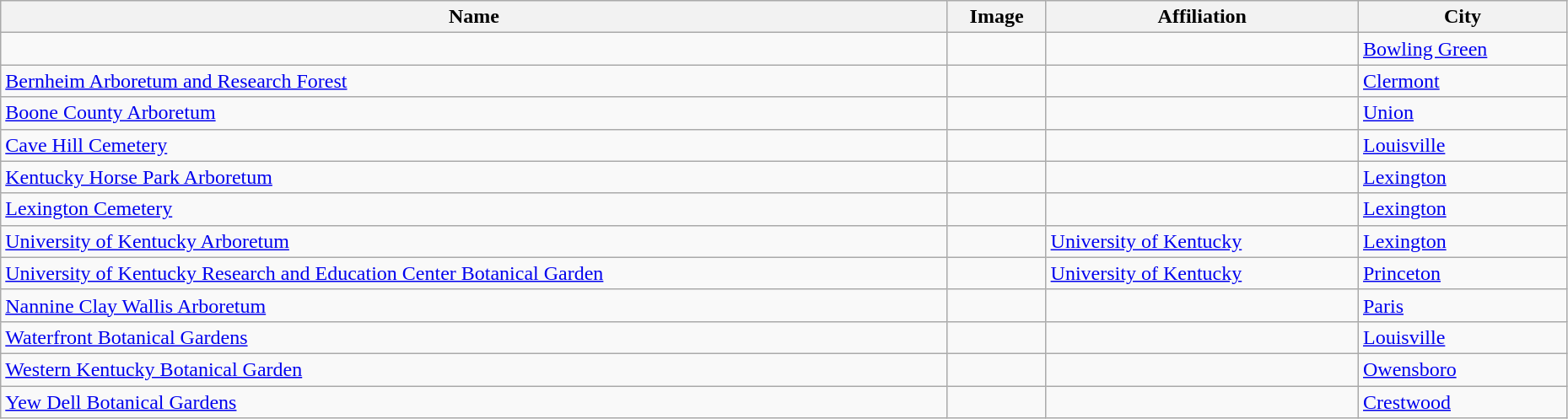<table class="wikitable" style="width:98%">
<tr>
<th>Name</th>
<th>Image</th>
<th>Affiliation</th>
<th>City</th>
</tr>
<tr>
<td></td>
<td></td>
<td></td>
<td><a href='#'>Bowling Green</a></td>
</tr>
<tr>
<td><a href='#'>Bernheim Arboretum and Research Forest</a></td>
<td></td>
<td></td>
<td><a href='#'>Clermont</a></td>
</tr>
<tr>
<td><a href='#'>Boone County Arboretum</a></td>
<td></td>
<td></td>
<td><a href='#'>Union</a></td>
</tr>
<tr>
<td><a href='#'>Cave Hill Cemetery</a></td>
<td></td>
<td></td>
<td><a href='#'>Louisville</a></td>
</tr>
<tr>
<td><a href='#'>Kentucky Horse Park Arboretum</a></td>
<td></td>
<td></td>
<td><a href='#'>Lexington</a></td>
</tr>
<tr>
<td><a href='#'>Lexington Cemetery</a></td>
<td></td>
<td></td>
<td><a href='#'>Lexington</a></td>
</tr>
<tr>
<td><a href='#'>University of Kentucky Arboretum</a></td>
<td></td>
<td><a href='#'>University of Kentucky</a></td>
<td><a href='#'>Lexington</a></td>
</tr>
<tr>
<td><a href='#'>University of Kentucky Research and Education Center Botanical Garden</a></td>
<td></td>
<td><a href='#'>University of Kentucky</a></td>
<td><a href='#'>Princeton</a></td>
</tr>
<tr>
<td><a href='#'>Nannine Clay Wallis Arboretum</a></td>
<td></td>
<td></td>
<td><a href='#'>Paris</a></td>
</tr>
<tr>
<td><a href='#'>Waterfront Botanical Gardens</a></td>
<td></td>
<td></td>
<td><a href='#'>Louisville</a></td>
</tr>
<tr>
<td><a href='#'>Western Kentucky Botanical Garden</a></td>
<td></td>
<td></td>
<td><a href='#'>Owensboro</a></td>
</tr>
<tr>
<td><a href='#'>Yew Dell Botanical Gardens</a></td>
<td></td>
<td></td>
<td><a href='#'>Crestwood</a></td>
</tr>
</table>
